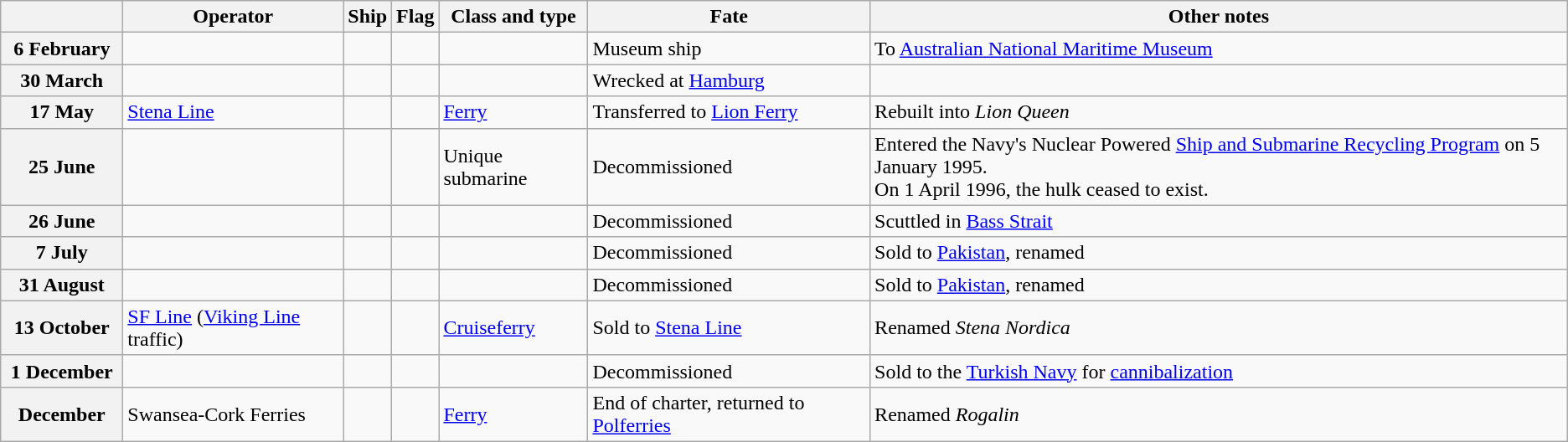<table class="wikitable">
<tr>
<th width="90"></th>
<th>Operator</th>
<th>Ship</th>
<th>Flag</th>
<th>Class and type</th>
<th>Fate</th>
<th>Other notes</th>
</tr>
<tr ---->
<th>6 February</th>
<td></td>
<td><strong></strong></td>
<td></td>
<td></td>
<td>Museum ship</td>
<td>To <a href='#'>Australian National Maritime Museum</a></td>
</tr>
<tr ---->
<th>30 March</th>
<td></td>
<td><strong></strong></td>
<td></td>
<td></td>
<td>Wrecked at <a href='#'>Hamburg</a></td>
<td></td>
</tr>
<tr ---->
<th>17 May</th>
<td><a href='#'>Stena Line</a></td>
<td><strong></strong></td>
<td></td>
<td><a href='#'>Ferry</a></td>
<td>Transferred to <a href='#'>Lion Ferry</a></td>
<td>Rebuilt into <em>Lion Queen</em></td>
</tr>
<tr ---->
<th>25 June</th>
<td></td>
<td><strong></strong></td>
<td></td>
<td>Unique submarine</td>
<td>Decommissioned</td>
<td>Entered the Navy's Nuclear Powered <a href='#'>Ship and Submarine Recycling Program</a> on 5 January 1995.<br> On 1 April 1996, the hulk ceased to exist.</td>
</tr>
<tr ---->
<th>26 June</th>
<td></td>
<td><strong></strong></td>
<td></td>
<td></td>
<td>Decommissioned</td>
<td>Scuttled in <a href='#'>Bass Strait</a></td>
</tr>
<tr ---->
<th>7 July</th>
<td></td>
<td><strong></strong></td>
<td></td>
<td></td>
<td>Decommissioned</td>
<td>Sold to <a href='#'>Pakistan</a>, renamed </td>
</tr>
<tr ---->
<th>31 August</th>
<td></td>
<td><strong></strong></td>
<td></td>
<td></td>
<td>Decommissioned</td>
<td>Sold to <a href='#'>Pakistan</a>, renamed </td>
</tr>
<tr ---->
<th>13 October</th>
<td><a href='#'>SF Line</a> (<a href='#'>Viking Line</a> traffic)</td>
<td><strong></strong></td>
<td></td>
<td><a href='#'>Cruiseferry</a></td>
<td>Sold to <a href='#'>Stena Line</a></td>
<td>Renamed <em>Stena Nordica</em></td>
</tr>
<tr ---->
<th>1 December</th>
<td></td>
<td><strong></strong></td>
<td></td>
<td></td>
<td>Decommissioned</td>
<td>Sold to the <a href='#'>Turkish Navy</a> for <a href='#'>cannibalization</a></td>
</tr>
<tr ---->
<th>December</th>
<td>Swansea-Cork Ferries</td>
<td><strong></strong></td>
<td></td>
<td><a href='#'>Ferry</a></td>
<td>End of charter, returned to <a href='#'>Polferries</a></td>
<td>Renamed <em>Rogalin</em></td>
</tr>
</table>
